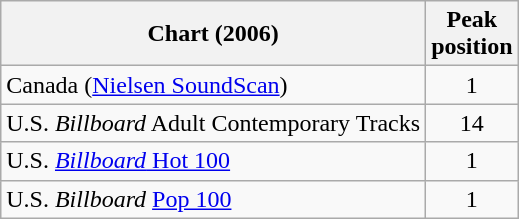<table class="wikitable sortable">
<tr>
<th>Chart (2006)</th>
<th>Peak<br>position</th>
</tr>
<tr>
<td>Canada (<a href='#'>Nielsen SoundScan</a>)</td>
<td style="text-align:center;">1</td>
</tr>
<tr>
<td>U.S. <em>Billboard</em> Adult Contemporary Tracks</td>
<td style="text-align:center;">14</td>
</tr>
<tr>
<td>U.S. <a href='#'><em>Billboard</em> Hot 100</a></td>
<td style="text-align:center;">1</td>
</tr>
<tr>
<td>U.S. <em>Billboard</em> <a href='#'>Pop 100</a></td>
<td style="text-align:center;">1</td>
</tr>
</table>
